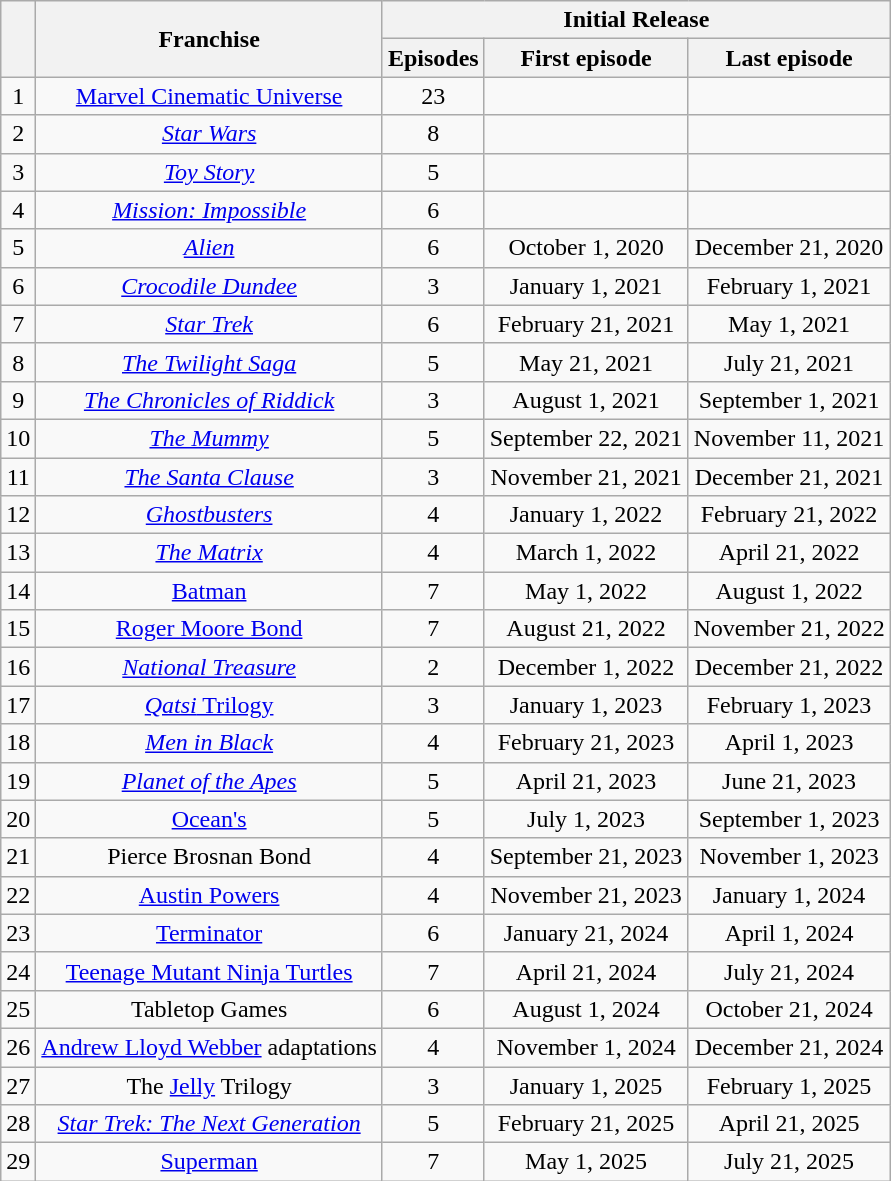<table class="wikitable" style="text-align: center;">
<tr>
<th rowspan="2" style="padding: 0 8px;"></th>
<th rowspan="2" style="padding: 0 8px;">Franchise</th>
<th colspan="3">Initial Release</th>
</tr>
<tr>
<th>Episodes</th>
<th>First episode</th>
<th>Last episode</th>
</tr>
<tr>
<td>1</td>
<td><a href='#'>Marvel Cinematic Universe</a></td>
<td>23</td>
<td></td>
<td></td>
</tr>
<tr>
<td>2</td>
<td><a href='#'><em>Star Wars</em></a></td>
<td>8</td>
<td></td>
<td></td>
</tr>
<tr>
<td>3</td>
<td><a href='#'><em>Toy Story</em></a></td>
<td>5</td>
<td></td>
<td></td>
</tr>
<tr>
<td>4</td>
<td><a href='#'><em>Mission: Impossible</em></a></td>
<td>6</td>
<td></td>
<td></td>
</tr>
<tr>
<td>5</td>
<td><a href='#'><em>Alien</em></a></td>
<td>6</td>
<td>October 1, 2020</td>
<td>December 21, 2020</td>
</tr>
<tr>
<td>6</td>
<td><a href='#'><em>Crocodile Dundee</em></a></td>
<td>3</td>
<td>January 1, 2021</td>
<td>February 1, 2021</td>
</tr>
<tr>
<td>7</td>
<td><a href='#'><em>Star Trek</em></a></td>
<td>6</td>
<td>February 21, 2021</td>
<td>May 1, 2021</td>
</tr>
<tr>
<td>8</td>
<td><a href='#'><em>The Twilight Saga</em></a></td>
<td>5</td>
<td>May 21, 2021</td>
<td>July 21, 2021</td>
</tr>
<tr>
<td>9</td>
<td><a href='#'><em>The Chronicles of Riddick</em></a></td>
<td>3</td>
<td>August 1, 2021</td>
<td>September 1, 2021</td>
</tr>
<tr>
<td>10</td>
<td><a href='#'><em>The Mummy</em></a></td>
<td>5</td>
<td>September 22, 2021</td>
<td>November 11, 2021</td>
</tr>
<tr>
<td>11</td>
<td><a href='#'><em>The Santa Clause</em></a></td>
<td>3</td>
<td>November 21, 2021</td>
<td>December 21, 2021</td>
</tr>
<tr>
<td>12</td>
<td><a href='#'><em>Ghostbusters</em></a></td>
<td>4</td>
<td>January 1, 2022</td>
<td>February 21, 2022</td>
</tr>
<tr>
<td>13</td>
<td><a href='#'><em>The Matrix</em></a></td>
<td>4</td>
<td>March 1, 2022</td>
<td>April 21, 2022</td>
</tr>
<tr>
<td>14</td>
<td><a href='#'>Batman</a></td>
<td>7</td>
<td>May 1, 2022</td>
<td>August 1, 2022</td>
</tr>
<tr>
<td>15</td>
<td><a href='#'>Roger Moore Bond</a></td>
<td>7</td>
<td>August 21, 2022</td>
<td>November 21, 2022</td>
</tr>
<tr>
<td>16</td>
<td><a href='#'><em>National Treasure</em></a></td>
<td>2</td>
<td>December 1, 2022</td>
<td>December 21, 2022</td>
</tr>
<tr>
<td>17</td>
<td><a href='#'><em>Qatsi</em> Trilogy</a></td>
<td>3</td>
<td>January 1, 2023</td>
<td>February 1, 2023</td>
</tr>
<tr>
<td>18</td>
<td><a href='#'><em>Men in Black</em></a></td>
<td>4</td>
<td>February 21, 2023</td>
<td>April 1, 2023</td>
</tr>
<tr>
<td>19</td>
<td><em><a href='#'>Planet of the Apes</a></em></td>
<td>5</td>
<td>April 21, 2023</td>
<td>June 21, 2023</td>
</tr>
<tr>
<td>20</td>
<td><a href='#'>Ocean's</a></td>
<td>5</td>
<td>July 1, 2023</td>
<td>September 1, 2023</td>
</tr>
<tr>
<td>21</td>
<td>Pierce Brosnan Bond</td>
<td>4</td>
<td>September 21, 2023</td>
<td>November 1, 2023</td>
</tr>
<tr>
<td>22</td>
<td><a href='#'>Austin Powers</a></td>
<td>4</td>
<td>November 21, 2023</td>
<td>January 1, 2024</td>
</tr>
<tr>
<td>23</td>
<td><a href='#'>Terminator</a></td>
<td>6</td>
<td>January 21, 2024</td>
<td>April 1, 2024</td>
</tr>
<tr>
<td>24</td>
<td><a href='#'>Teenage Mutant Ninja Turtles</a></td>
<td>7</td>
<td>April 21, 2024</td>
<td>July 21, 2024</td>
</tr>
<tr>
<td>25</td>
<td>Tabletop Games</td>
<td>6</td>
<td>August 1, 2024</td>
<td>October 21, 2024</td>
</tr>
<tr>
<td>26</td>
<td><a href='#'>Andrew Lloyd Webber</a> adaptations</td>
<td>4</td>
<td>November 1, 2024</td>
<td>December 21, 2024</td>
</tr>
<tr>
<td>27</td>
<td>The <a href='#'>Jelly</a> Trilogy</td>
<td>3</td>
<td>January 1, 2025</td>
<td>February 1, 2025</td>
</tr>
<tr>
<td>28</td>
<td><a href='#'><em>Star Trek: The Next Generation</em></a></td>
<td>5</td>
<td>February 21, 2025</td>
<td>April 21, 2025</td>
</tr>
<tr>
<td>29</td>
<td><a href='#'>Superman</a></td>
<td>7</td>
<td>May 1, 2025</td>
<td>July 21, 2025</td>
</tr>
</table>
